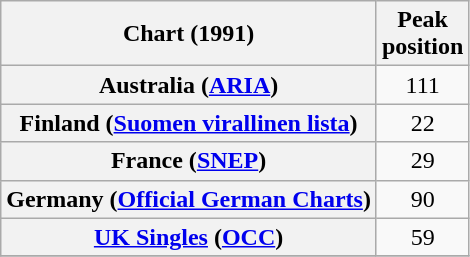<table class="wikitable sortable plainrowheaders" style="text-align:center">
<tr>
<th>Chart (1991)</th>
<th>Peak<br>position</th>
</tr>
<tr>
<th scope="row">Australia (<a href='#'>ARIA</a>)</th>
<td>111</td>
</tr>
<tr>
<th scope="row">Finland (<a href='#'>Suomen virallinen lista</a>)</th>
<td>22</td>
</tr>
<tr>
<th scope="row">France (<a href='#'>SNEP</a>)</th>
<td>29</td>
</tr>
<tr>
<th scope="row">Germany (<a href='#'>Official German Charts</a>)</th>
<td>90</td>
</tr>
<tr>
<th scope="row"><a href='#'>UK Singles</a> (<a href='#'>OCC</a>)</th>
<td>59</td>
</tr>
<tr>
</tr>
</table>
